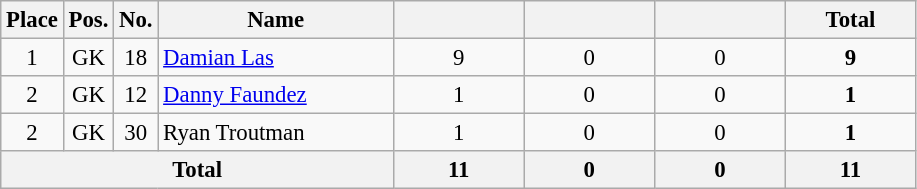<table class="wikitable sortable" style="font-size: 95%; text-align: center;">
<tr>
<th width=20>Place</th>
<th width=20>Pos.</th>
<th width=20>No.</th>
<th width=150>Name</th>
<th width=80></th>
<th width=80></th>
<th width=80></th>
<th width=80><strong>Total</strong></th>
</tr>
<tr>
<td>1</td>
<td>GK</td>
<td>18</td>
<td align="left"> <a href='#'>Damian Las</a></td>
<td>9</td>
<td>0</td>
<td>0</td>
<td><strong>9</strong></td>
</tr>
<tr>
<td>2</td>
<td>GK</td>
<td>12</td>
<td align="left"> <a href='#'>Danny Faundez</a></td>
<td>1</td>
<td>0</td>
<td>0</td>
<td><strong>1</strong></td>
</tr>
<tr>
<td>2</td>
<td>GK</td>
<td>30</td>
<td align="left"> Ryan Troutman</td>
<td>1</td>
<td>0</td>
<td>0</td>
<td><strong>1</strong></td>
</tr>
<tr>
<th colspan="4">Total</th>
<th>11</th>
<th>0</th>
<th>0</th>
<th>11</th>
</tr>
</table>
